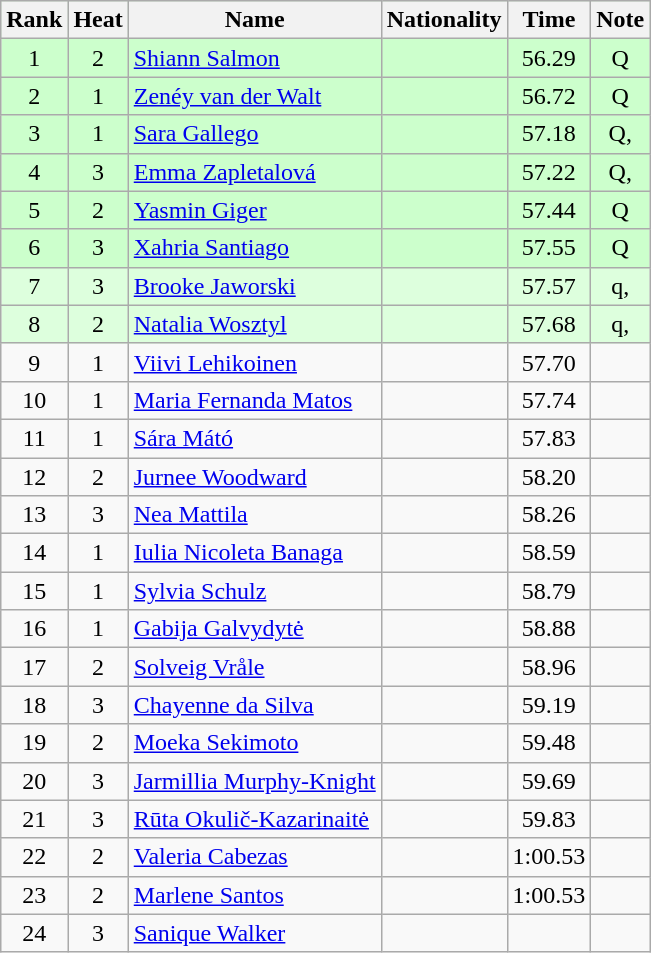<table class="wikitable sortable" style="text-align:center">
<tr bgcolor=ccffcc>
<th>Rank</th>
<th>Heat</th>
<th>Name</th>
<th>Nationality</th>
<th>Time</th>
<th>Note</th>
</tr>
<tr bgcolor=ccffcc>
<td>1</td>
<td>2</td>
<td align=left><a href='#'>Shiann Salmon</a></td>
<td align=left></td>
<td>56.29</td>
<td>Q</td>
</tr>
<tr bgcolor=ccffcc>
<td>2</td>
<td>1</td>
<td align=left><a href='#'>Zenéy van der Walt</a></td>
<td align=left></td>
<td>56.72</td>
<td>Q</td>
</tr>
<tr bgcolor=ccffcc>
<td>3</td>
<td>1</td>
<td align=left><a href='#'>Sara Gallego</a></td>
<td align=left></td>
<td>57.18</td>
<td>Q, </td>
</tr>
<tr bgcolor=ccffcc>
<td>4</td>
<td>3</td>
<td align=left><a href='#'>Emma Zapletalová</a></td>
<td align=left></td>
<td>57.22</td>
<td>Q, </td>
</tr>
<tr bgcolor=ccffcc>
<td>5</td>
<td>2</td>
<td align=left><a href='#'>Yasmin Giger</a></td>
<td align=left></td>
<td>57.44</td>
<td>Q</td>
</tr>
<tr bgcolor=ccffcc>
<td>6</td>
<td>3</td>
<td align=left><a href='#'>Xahria Santiago</a></td>
<td align=left></td>
<td>57.55</td>
<td>Q</td>
</tr>
<tr bgcolor=ddffdd>
<td>7</td>
<td>3</td>
<td align=left><a href='#'>Brooke Jaworski</a></td>
<td align=left></td>
<td>57.57</td>
<td>q, </td>
</tr>
<tr bgcolor=ddffdd>
<td>8</td>
<td>2</td>
<td align=left><a href='#'>Natalia Wosztyl</a></td>
<td align=left></td>
<td>57.68</td>
<td>q, </td>
</tr>
<tr>
<td>9</td>
<td>1</td>
<td align=left><a href='#'>Viivi Lehikoinen</a></td>
<td align=left></td>
<td>57.70</td>
<td></td>
</tr>
<tr>
<td>10</td>
<td>1</td>
<td align=left><a href='#'>Maria Fernanda Matos</a></td>
<td align=left></td>
<td>57.74</td>
<td></td>
</tr>
<tr>
<td>11</td>
<td>1</td>
<td align=left><a href='#'>Sára Mátó</a></td>
<td align=left></td>
<td>57.83</td>
<td></td>
</tr>
<tr>
<td>12</td>
<td>2</td>
<td align=left><a href='#'>Jurnee Woodward</a></td>
<td align=left></td>
<td>58.20</td>
<td></td>
</tr>
<tr>
<td>13</td>
<td>3</td>
<td align=left><a href='#'>Nea Mattila</a></td>
<td align=left></td>
<td>58.26</td>
<td></td>
</tr>
<tr>
<td>14</td>
<td>1</td>
<td align=left><a href='#'>Iulia Nicoleta Banaga</a></td>
<td align=left></td>
<td>58.59</td>
<td></td>
</tr>
<tr>
<td>15</td>
<td>1</td>
<td align=left><a href='#'>Sylvia Schulz</a></td>
<td align=left></td>
<td>58.79</td>
<td></td>
</tr>
<tr>
<td>16</td>
<td>1</td>
<td align=left><a href='#'>Gabija Galvydytė</a></td>
<td align=left></td>
<td>58.88</td>
<td></td>
</tr>
<tr>
<td>17</td>
<td>2</td>
<td align=left><a href='#'>Solveig Vråle</a></td>
<td align=left></td>
<td>58.96</td>
<td></td>
</tr>
<tr>
<td>18</td>
<td>3</td>
<td align=left><a href='#'>Chayenne da Silva</a></td>
<td align=left></td>
<td>59.19</td>
<td></td>
</tr>
<tr>
<td>19</td>
<td>2</td>
<td align=left><a href='#'>Moeka Sekimoto</a></td>
<td align=left></td>
<td>59.48</td>
<td></td>
</tr>
<tr>
<td>20</td>
<td>3</td>
<td align=left><a href='#'>Jarmillia Murphy-Knight</a></td>
<td align=left></td>
<td>59.69</td>
<td></td>
</tr>
<tr>
<td>21</td>
<td>3</td>
<td align=left><a href='#'>Rūta Okulič-Kazarinaitė</a></td>
<td align=left></td>
<td>59.83</td>
<td></td>
</tr>
<tr>
<td>22</td>
<td>2</td>
<td align=left><a href='#'>Valeria Cabezas</a></td>
<td align=left></td>
<td>1:00.53</td>
<td></td>
</tr>
<tr>
<td>23</td>
<td>2</td>
<td align=left><a href='#'>Marlene Santos</a></td>
<td align=left></td>
<td>1:00.53</td>
<td></td>
</tr>
<tr>
<td>24</td>
<td>3</td>
<td align=left><a href='#'>Sanique Walker</a></td>
<td align=left></td>
<td></td>
<td></td>
</tr>
</table>
